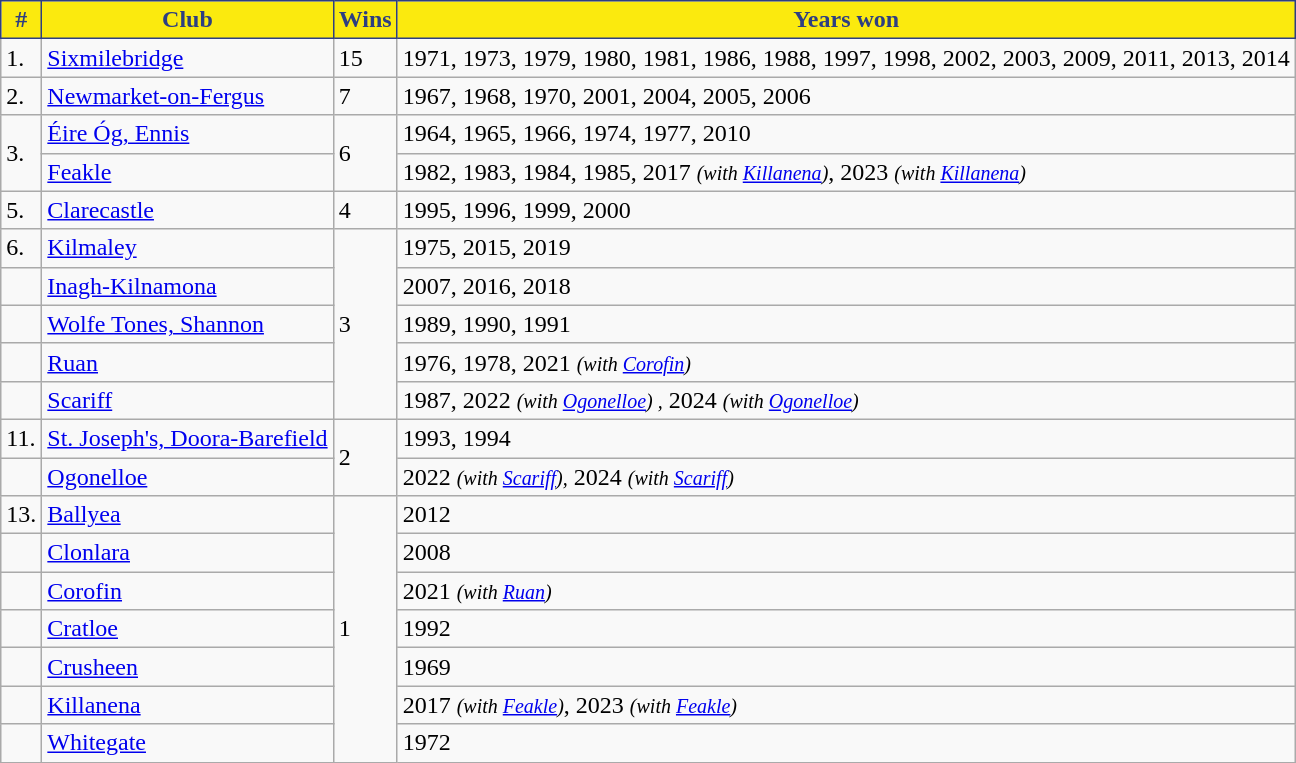<table class="wikitable">
<tr>
<th style="background:#FBEA0E;color:#2D3E82;border:1px solid #2D3E82">#</th>
<th style="background:#FBEA0E;color:#2D3E82;border:1px solid #2D3E82">Club</th>
<th style="background:#FBEA0E;color:#2D3E82;border:1px solid #2D3E82">Wins</th>
<th style="background:#FBEA0E;color:#2D3E82;border:1px solid #2D3E82">Years won</th>
</tr>
<tr>
<td>1.</td>
<td> <a href='#'>Sixmilebridge</a></td>
<td>15</td>
<td>1971, 1973, 1979, 1980, 1981, 1986, 1988, 1997, 1998, 2002, 2003, 2009, 2011, 2013, 2014</td>
</tr>
<tr>
<td>2.</td>
<td> <a href='#'>Newmarket-on-Fergus</a></td>
<td>7</td>
<td>1967, 1968, 1970, 2001, 2004, 2005, 2006</td>
</tr>
<tr>
<td rowspan="2">3.</td>
<td> <a href='#'>Éire Óg, Ennis</a></td>
<td rowspan="2">6</td>
<td>1964, 1965, 1966, 1974, 1977, 2010</td>
</tr>
<tr>
<td> <a href='#'>Feakle</a></td>
<td>1982, 1983, 1984, 1985, 2017 <em><small>(with <a href='#'>Killanena</a>)</small></em>, 2023 <em><small>(with <a href='#'>Killanena</a>)</small></em></td>
</tr>
<tr>
<td>5.</td>
<td> <a href='#'>Clarecastle</a></td>
<td>4</td>
<td>1995, 1996, 1999, 2000</td>
</tr>
<tr>
<td>6.</td>
<td> <a href='#'>Kilmaley</a></td>
<td rowspan="5">3</td>
<td>1975, 2015, 2019</td>
</tr>
<tr>
<td></td>
<td> <a href='#'>Inagh-Kilnamona</a></td>
<td>2007, 2016, 2018</td>
</tr>
<tr>
<td></td>
<td> <a href='#'>Wolfe Tones, Shannon</a></td>
<td>1989, 1990, 1991</td>
</tr>
<tr>
<td></td>
<td> <a href='#'>Ruan</a></td>
<td>1976, 1978, 2021 <em><small>(with <a href='#'>Corofin</a>)</small></em></td>
</tr>
<tr>
<td></td>
<td> <a href='#'>Scariff</a></td>
<td>1987, 2022 <em><small>(with <a href='#'>Ogonelloe</a>) ,</small></em> 2024 <em><small>(with <a href='#'>Ogonelloe</a>)</small></em></td>
</tr>
<tr>
<td>11.</td>
<td> <a href='#'>St. Joseph's, Doora-Barefield</a></td>
<td rowspan="2">2</td>
<td>1993, 1994</td>
</tr>
<tr>
<td></td>
<td> <a href='#'>Ogonelloe</a></td>
<td>2022 <em><small>(with <a href='#'>Scariff</a>),</small></em> 2024 <em><small>(with <a href='#'>Scariff</a>)</small></em></td>
</tr>
<tr>
<td>13.</td>
<td> <a href='#'>Ballyea</a></td>
<td rowspan="7">1</td>
<td>2012</td>
</tr>
<tr>
<td></td>
<td> <a href='#'>Clonlara</a></td>
<td>2008</td>
</tr>
<tr>
<td></td>
<td> <a href='#'>Corofin</a></td>
<td>2021 <em><small>(with <a href='#'>Ruan</a>)</small></em></td>
</tr>
<tr>
<td></td>
<td> <a href='#'>Cratloe</a></td>
<td>1992</td>
</tr>
<tr>
<td></td>
<td> <a href='#'>Crusheen</a></td>
<td>1969</td>
</tr>
<tr>
<td></td>
<td> <a href='#'>Killanena</a></td>
<td>2017 <em><small>(with <a href='#'>Feakle</a>)</small></em>, 2023 <em><small>(with <a href='#'>Feakle</a>)</small></em></td>
</tr>
<tr>
<td></td>
<td> <a href='#'>Whitegate</a></td>
<td>1972</td>
</tr>
</table>
